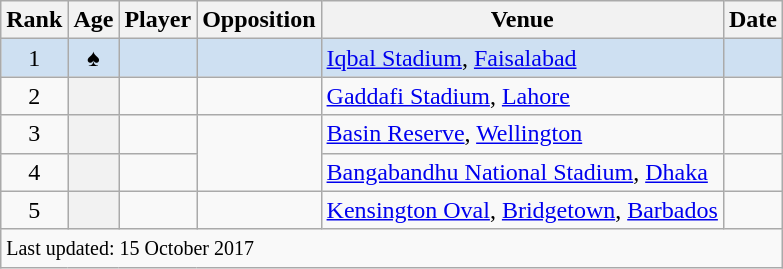<table class="wikitable plainrowheaders sortable">
<tr>
<th scope="col">Rank</th>
<th scope="col">Age</th>
<th scope="col">Player</th>
<th scope="col">Opposition</th>
<th scope="col">Venue</th>
<th scope="col">Date</th>
</tr>
<tr bgcolor="#cee0f2">
<td align=center>1</td>
<th scope="row" style="background:#cee0f2; text-align:center;"> ♠</th>
<td></td>
<td></td>
<td><a href='#'>Iqbal Stadium</a>, <a href='#'>Faisalabad</a></td>
<td></td>
</tr>
<tr>
<td align=center>2</td>
<th scope="row" style="text-align:center;"></th>
<td></td>
<td></td>
<td><a href='#'>Gaddafi Stadium</a>, <a href='#'>Lahore</a></td>
<td></td>
</tr>
<tr>
<td align=center>3</td>
<th scope="row" style="text-align:center;"></th>
<td></td>
<td rowspan=2></td>
<td><a href='#'>Basin Reserve</a>, <a href='#'>Wellington</a></td>
<td></td>
</tr>
<tr>
<td align=center>4</td>
<th scope="row" style="text-align:center;"></th>
<td></td>
<td><a href='#'>Bangabandhu National Stadium</a>, <a href='#'>Dhaka</a></td>
<td></td>
</tr>
<tr>
<td align=center>5</td>
<th scope="row" style="text-align:center;"></th>
<td></td>
<td></td>
<td><a href='#'>Kensington Oval</a>, <a href='#'>Bridgetown</a>, <a href='#'>Barbados</a></td>
<td></td>
</tr>
<tr class=sortbottom>
<td colspan=7><small>Last updated: 15 October 2017</small></td>
</tr>
</table>
